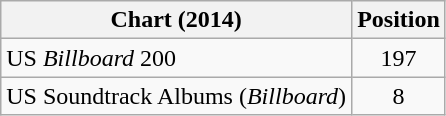<table class="wikitable sortable">
<tr>
<th>Chart (2014)</th>
<th>Position</th>
</tr>
<tr>
<td>US <em>Billboard</em> 200</td>
<td align="center">197</td>
</tr>
<tr>
<td>US Soundtrack Albums (<em>Billboard</em>)</td>
<td align="center">8</td>
</tr>
</table>
